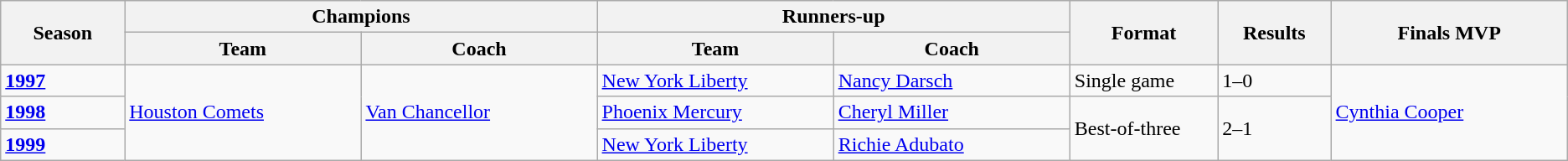<table class="wikitable">
<tr>
<th style="width:4%;" rowspan="2">Season</th>
<th style="width:16%;" colspan="2">Champions</th>
<th style="width:16%;" colspan="2">Runners-up</th>
<th style="width:5%;" rowspan="2">Format</th>
<th style="width:3%;" rowspan="2">Results</th>
<th style="width:8%;" rowspan="2">Finals MVP</th>
</tr>
<tr>
<th style="width:8%;">Team</th>
<th style="width:8%;">Coach</th>
<th style="width:8%;">Team</th>
<th style="width:8%;">Coach</th>
</tr>
<tr>
<td><strong><a href='#'>1997</a></strong></td>
<td rowspan=3><a href='#'>Houston Comets</a></td>
<td rowspan=3><a href='#'>Van Chancellor</a></td>
<td><a href='#'>New York Liberty</a></td>
<td><a href='#'>Nancy Darsch</a></td>
<td>Single game</td>
<td>1–0</td>
<td rowspan=3><a href='#'>Cynthia Cooper</a></td>
</tr>
<tr>
<td><strong><a href='#'>1998</a></strong></td>
<td><a href='#'>Phoenix Mercury</a></td>
<td><a href='#'>Cheryl Miller</a></td>
<td rowspan=2>Best-of-three</td>
<td rowspan=2>2–1</td>
</tr>
<tr>
<td><strong><a href='#'>1999</a></strong></td>
<td><a href='#'>New York Liberty</a></td>
<td><a href='#'>Richie Adubato</a></td>
</tr>
</table>
